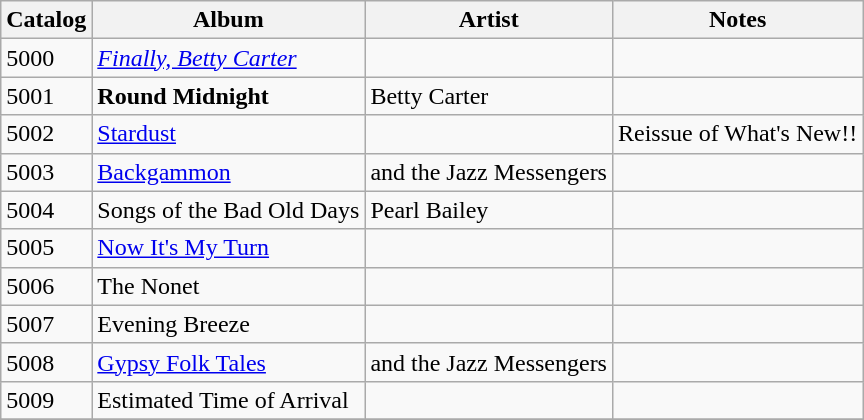<table class="wikitable sortable">
<tr>
<th>Catalog</th>
<th>Album</th>
<th>Artist</th>
<th>Notes</th>
</tr>
<tr>
<td>5000</td>
<td><em><a href='#'>Finally, Betty Carter</a></em></td>
<td></td>
<td></td>
</tr>
<tr>
<td>5001</td>
<td><strong>Round Midnight<em></td>
<td>Betty Carter</td>
<td></td>
</tr>
<tr>
<td>5002</td>
<td></em><a href='#'>Stardust</a><em></td>
<td></td>
<td>Reissue of </em>What's New!!<em></td>
</tr>
<tr>
<td>5003</td>
<td></em><a href='#'>Backgammon</a><em></td>
<td> and the Jazz Messengers</td>
<td></td>
</tr>
<tr>
<td>5004</td>
<td></em>Songs of the Bad Old Days<em></td>
<td>Pearl Bailey</td>
<td></td>
</tr>
<tr>
<td>5005</td>
<td></em><a href='#'>Now It's My Turn</a><em></td>
<td></td>
<td></td>
</tr>
<tr>
<td>5006</td>
<td></em>The Nonet<em></td>
<td></td>
<td></td>
</tr>
<tr>
<td>5007</td>
<td></em>Evening Breeze<em></td>
<td></td>
<td></td>
</tr>
<tr>
<td>5008</td>
<td></em><a href='#'>Gypsy Folk Tales</a><em></td>
<td> and the Jazz Messengers</td>
<td></td>
</tr>
<tr>
<td>5009</td>
<td></em>Estimated Time of Arrival<em></td>
<td></td>
<td></td>
</tr>
<tr>
</tr>
</table>
